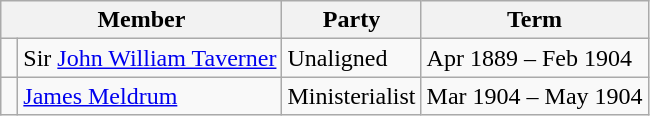<table class="wikitable">
<tr>
<th colspan="2">Member</th>
<th>Party</th>
<th>Term</th>
</tr>
<tr>
<td> </td>
<td>Sir <a href='#'>John William Taverner</a></td>
<td>Unaligned</td>
<td>Apr 1889 – Feb 1904</td>
</tr>
<tr>
<td> </td>
<td><a href='#'>James Meldrum</a></td>
<td>Ministerialist</td>
<td>Mar 1904 – May 1904</td>
</tr>
</table>
